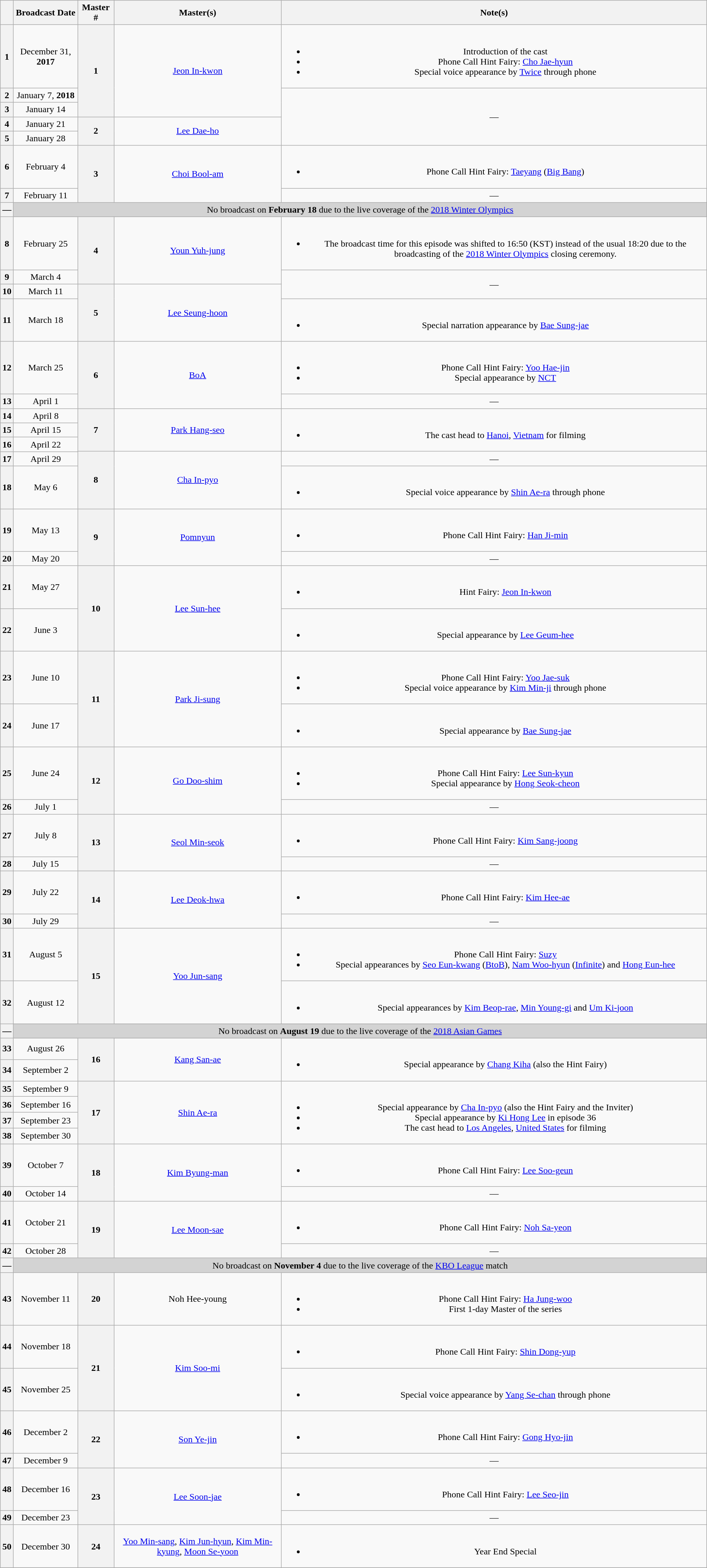<table Class ="wikitable" style="text-align:center;">
<tr>
<th></th>
<th>Broadcast Date</th>
<th>Master #</th>
<th>Master(s)<br></th>
<th>Note(s)</th>
</tr>
<tr>
<th>1</th>
<td>December 31, <strong>2017</strong></td>
<th rowspan="3">1</th>
<td rowspan="3"><a href='#'>Jeon In-kwon</a><br></td>
<td><br><ul><li>Introduction of the cast</li><li>Phone Call Hint Fairy: <a href='#'>Cho Jae-hyun</a></li><li>Special voice appearance by <a href='#'>Twice</a> through phone</li></ul></td>
</tr>
<tr>
<th>2</th>
<td>January 7, <strong>2018</strong></td>
<td rowspan="4">—</td>
</tr>
<tr>
<th>3</th>
<td>January 14</td>
</tr>
<tr>
<th>4</th>
<td>January 21</td>
<th rowspan="2">2</th>
<td rowspan="2"><a href='#'>Lee Dae-ho</a><br></td>
</tr>
<tr>
<th>5</th>
<td>January 28</td>
</tr>
<tr>
<th>6</th>
<td>February 4</td>
<th rowspan="2">3</th>
<td rowspan="2"><a href='#'>Choi Bool-am</a><br></td>
<td><br><ul><li>Phone Call Hint Fairy: <a href='#'>Taeyang</a> (<a href='#'>Big Bang</a>)</li></ul></td>
</tr>
<tr>
<th>7</th>
<td>February 11</td>
<td>—</td>
</tr>
<tr>
<th>—</th>
<td colspan="4" style="text-align:center;background:Lightgray">No broadcast on <strong>February 18</strong> due to the live coverage of the <a href='#'>2018 Winter Olympics</a></td>
</tr>
<tr>
<th>8</th>
<td>February 25</td>
<th rowspan="2">4</th>
<td rowspan="2"><a href='#'>Youn Yuh-jung</a><br></td>
<td><br><ul><li>The broadcast time for this episode was shifted to 16:50 (KST) instead of the usual 18:20 due to the broadcasting of the <a href='#'>2018 Winter Olympics</a> closing ceremony.</li></ul></td>
</tr>
<tr>
<th>9</th>
<td>March 4</td>
<td rowspan="2">—</td>
</tr>
<tr>
<th>10</th>
<td>March 11</td>
<th rowspan="2">5</th>
<td rowspan="2"><a href='#'>Lee Seung-hoon</a><br></td>
</tr>
<tr>
<th>11</th>
<td>March 18</td>
<td><br><ul><li>Special narration appearance by <a href='#'>Bae Sung-jae</a></li></ul></td>
</tr>
<tr>
<th>12</th>
<td>March 25</td>
<th rowspan="2">6</th>
<td rowspan="2"><a href='#'>BoA</a><br></td>
<td><br><ul><li>Phone Call Hint Fairy: <a href='#'>Yoo Hae-jin</a></li><li>Special appearance by <a href='#'>NCT</a></li></ul></td>
</tr>
<tr>
<th>13</th>
<td>April 1</td>
<td>—</td>
</tr>
<tr>
<th>14</th>
<td>April 8</td>
<th rowspan="3">7</th>
<td rowspan="3"><a href='#'>Park Hang-seo</a><br></td>
<td rowspan="3"><br><ul><li>The cast head to <a href='#'>Hanoi</a>, <a href='#'>Vietnam</a> for filming</li></ul></td>
</tr>
<tr>
<th>15</th>
<td>April 15</td>
</tr>
<tr>
<th rowspan="2">16</th>
<td rowspan="2">April 22</td>
</tr>
<tr>
<th rowspan="3">8</th>
<td rowspan="3"><a href='#'>Cha In-pyo</a><br></td>
<td rowspan="2">—</td>
</tr>
<tr>
<th>17</th>
<td>April 29</td>
</tr>
<tr>
<th>18</th>
<td>May 6</td>
<td><br><ul><li>Special voice appearance by <a href='#'>Shin Ae-ra</a> through phone</li></ul></td>
</tr>
<tr>
<th>19</th>
<td>May 13</td>
<th rowspan="2">9</th>
<td rowspan="2"><a href='#'>Pomnyun</a><br></td>
<td><br><ul><li>Phone Call Hint Fairy: <a href='#'>Han Ji-min</a></li></ul></td>
</tr>
<tr>
<th>20</th>
<td>May 20</td>
<td>—</td>
</tr>
<tr>
<th>21</th>
<td>May 27</td>
<th rowspan="2">10</th>
<td rowspan="2"><a href='#'>Lee Sun-hee</a><br></td>
<td><br><ul><li>Hint Fairy: <a href='#'>Jeon In-kwon</a></li></ul></td>
</tr>
<tr>
<th>22</th>
<td>June 3</td>
<td><br><ul><li>Special appearance by <a href='#'>Lee Geum-hee</a></li></ul></td>
</tr>
<tr>
<th>23</th>
<td>June 10</td>
<th rowspan="2">11</th>
<td rowspan="2"><a href='#'>Park Ji-sung</a><br></td>
<td><br><ul><li>Phone Call Hint Fairy: <a href='#'>Yoo Jae-suk</a></li><li>Special voice appearance by <a href='#'>Kim Min-ji</a> through phone</li></ul></td>
</tr>
<tr>
<th>24</th>
<td>June 17</td>
<td><br><ul><li>Special appearance by <a href='#'>Bae Sung-jae</a></li></ul></td>
</tr>
<tr>
<th>25</th>
<td>June 24</td>
<th rowspan="2">12</th>
<td rowspan="2"><a href='#'>Go Doo-shim</a><br></td>
<td><br><ul><li>Phone Call Hint Fairy: <a href='#'>Lee Sun-kyun</a></li><li>Special appearance by <a href='#'>Hong Seok-cheon</a></li></ul></td>
</tr>
<tr>
<th>26</th>
<td>July 1</td>
<td>—</td>
</tr>
<tr>
<th>27</th>
<td>July 8</td>
<th rowspan="2">13</th>
<td rowspan="2"><a href='#'>Seol Min-seok</a><br></td>
<td><br><ul><li>Phone Call Hint Fairy: <a href='#'>Kim Sang-joong</a></li></ul></td>
</tr>
<tr>
<th>28</th>
<td>July 15</td>
<td>—</td>
</tr>
<tr>
<th>29</th>
<td>July 22</td>
<th rowspan="2">14</th>
<td rowspan="2"><a href='#'>Lee Deok-hwa</a><br></td>
<td><br><ul><li>Phone Call Hint Fairy: <a href='#'>Kim Hee-ae</a></li></ul></td>
</tr>
<tr>
<th>30</th>
<td>July 29</td>
<td>—</td>
</tr>
<tr>
<th>31</th>
<td>August 5</td>
<th rowspan="2">15</th>
<td rowspan="2"><a href='#'>Yoo Jun-sang</a><br></td>
<td><br><ul><li>Phone Call Hint Fairy: <a href='#'>Suzy</a></li><li>Special appearances by <a href='#'>Seo Eun-kwang</a> (<a href='#'>BtoB</a>), <a href='#'>Nam Woo-hyun</a> (<a href='#'>Infinite</a>) and <a href='#'>Hong Eun-hee</a></li></ul></td>
</tr>
<tr>
<th>32</th>
<td>August 12</td>
<td><br><ul><li>Special appearances by <a href='#'>Kim Beop-rae</a>, <a href='#'>Min Young-gi</a> and <a href='#'>Um Ki-joon</a></li></ul></td>
</tr>
<tr>
<th>—</th>
<td colspan="4" style="text-align:center;background:Lightgray">No broadcast on <strong>August 19</strong> due to the live coverage of the <a href='#'>2018 Asian Games</a></td>
</tr>
<tr>
<th>33</th>
<td>August 26</td>
<th rowspan="2">16</th>
<td rowspan="2"><a href='#'>Kang San-ae</a><br></td>
<td rowspan="2"><br><ul><li>Special appearance by <a href='#'>Chang Kiha</a> (also the Hint Fairy)</li></ul></td>
</tr>
<tr>
<th>34</th>
<td>September 2</td>
</tr>
<tr>
<th>35</th>
<td>September 9</td>
<th rowspan="4">17</th>
<td rowspan="4"><a href='#'>Shin Ae-ra</a><br></td>
<td rowspan="4"><br><ul><li>Special appearance by <a href='#'>Cha In-pyo</a> (also the Hint Fairy and the Inviter)</li><li>Special appearance by <a href='#'>Ki Hong Lee</a> in episode 36</li><li>The cast head to <a href='#'>Los Angeles</a>, <a href='#'>United States</a> for filming</li></ul></td>
</tr>
<tr>
<th>36</th>
<td>September 16</td>
</tr>
<tr>
<th>37</th>
<td>September 23</td>
</tr>
<tr>
<th>38</th>
<td>September 30</td>
</tr>
<tr>
<th>39</th>
<td>October 7</td>
<th rowspan="2">18</th>
<td rowspan="2"><a href='#'>Kim Byung-man</a><br></td>
<td><br><ul><li>Phone Call Hint Fairy: <a href='#'>Lee Soo-geun</a></li></ul></td>
</tr>
<tr>
<th>40</th>
<td>October 14</td>
<td>—</td>
</tr>
<tr>
<th>41</th>
<td>October 21</td>
<th rowspan="2">19</th>
<td rowspan="2"><a href='#'>Lee Moon-sae</a><br></td>
<td><br><ul><li>Phone Call Hint Fairy: <a href='#'>Noh Sa-yeon</a></li></ul></td>
</tr>
<tr>
<th>42</th>
<td>October 28</td>
<td>—</td>
</tr>
<tr>
<th>—</th>
<td colspan="4" style="text-align:center;background:Lightgray">No broadcast on <strong>November 4</strong> due to the live coverage of the <a href='#'>KBO League</a> match</td>
</tr>
<tr>
<th>43</th>
<td>November 11</td>
<th>20</th>
<td>Noh Hee-young<br></td>
<td><br><ul><li>Phone Call Hint Fairy: <a href='#'>Ha Jung-woo</a></li><li>First 1-day Master of the series</li></ul></td>
</tr>
<tr>
<th>44</th>
<td>November 18</td>
<th rowspan="2">21</th>
<td rowspan="2"><a href='#'>Kim Soo-mi</a><br></td>
<td><br><ul><li>Phone Call Hint Fairy: <a href='#'>Shin Dong-yup</a></li></ul></td>
</tr>
<tr>
<th>45</th>
<td>November 25</td>
<td><br><ul><li>Special voice appearance by <a href='#'>Yang Se-chan</a> through phone</li></ul></td>
</tr>
<tr>
<th>46</th>
<td>December 2</td>
<th rowspan="2">22</th>
<td rowspan="2"><a href='#'>Son Ye-jin</a><br></td>
<td><br><ul><li>Phone Call Hint Fairy: <a href='#'>Gong Hyo-jin</a></li></ul></td>
</tr>
<tr>
<th>47</th>
<td>December 9</td>
<td>—</td>
</tr>
<tr>
<th>48</th>
<td>December 16</td>
<th rowspan="2">23</th>
<td rowspan="2"><a href='#'>Lee Soon-jae</a><br></td>
<td><br><ul><li>Phone Call Hint Fairy: <a href='#'>Lee Seo-jin</a></li></ul></td>
</tr>
<tr>
<th>49</th>
<td>December 23</td>
<td>—</td>
</tr>
<tr>
<th>50</th>
<td>December 30</td>
<th>24</th>
<td><a href='#'>Yoo Min-sang</a>, <a href='#'>Kim Jun-hyun</a>, <a href='#'>Kim Min-kyung</a>, <a href='#'>Moon Se-yoon</a><br></td>
<td><br><ul><li>Year End Special</li></ul></td>
</tr>
<tr>
</tr>
</table>
